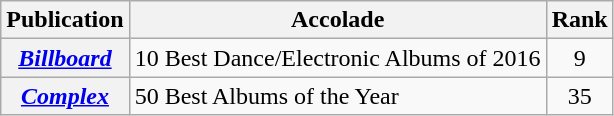<table class="wikitable plainrowheaders">
<tr>
<th>Publication</th>
<th>Accolade</th>
<th>Rank</th>
</tr>
<tr>
<th scope="row"><em><a href='#'>Billboard</a></em></th>
<td>10 Best Dance/Electronic Albums of 2016</td>
<td style="text-align:center;">9</td>
</tr>
<tr>
<th scope="row"><em><a href='#'>Complex</a></em></th>
<td>50 Best Albums of the Year</td>
<td style="text-align:center;">35</td>
</tr>
</table>
